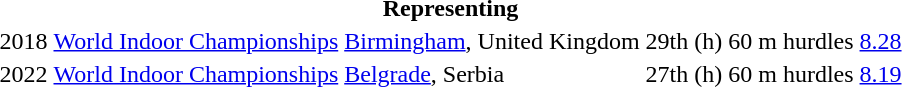<table>
<tr>
<th colspan="6">Representing </th>
</tr>
<tr>
<td>2018</td>
<td><a href='#'>World Indoor Championships</a></td>
<td><a href='#'>Birmingham</a>, United Kingdom</td>
<td>29th (h)</td>
<td>60 m hurdles</td>
<td><a href='#'>8.28</a></td>
</tr>
<tr>
<td>2022</td>
<td><a href='#'>World Indoor Championships</a></td>
<td><a href='#'>Belgrade</a>, Serbia</td>
<td>27th (h)</td>
<td>60 m hurdles</td>
<td><a href='#'>8.19</a></td>
</tr>
</table>
